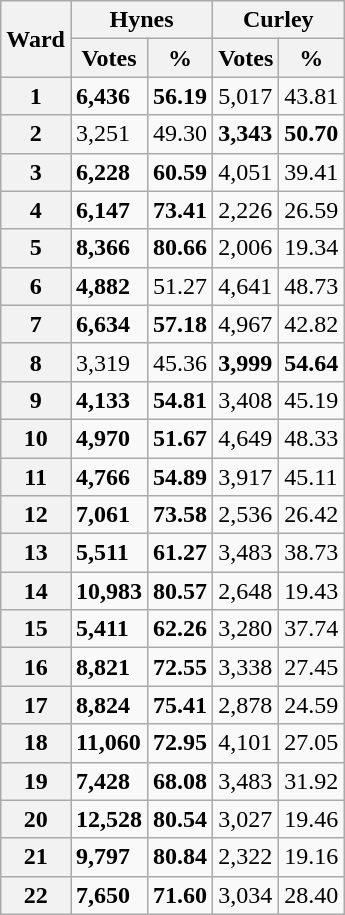<table class="wikitable">
<tr>
<th rowspan="2">Ward</th>
<th colspan="2">Hynes</th>
<th colspan="2">Curley</th>
</tr>
<tr>
<th>Votes</th>
<th>%</th>
<th>Votes</th>
<th>%</th>
</tr>
<tr>
<th>1</th>
<td><strong>6,436</strong></td>
<td><strong>56.19</strong></td>
<td>5,017</td>
<td>43.81</td>
</tr>
<tr>
<th>2</th>
<td>3,251</td>
<td>49.30</td>
<td><strong>3,343</strong></td>
<td><strong>50.70</strong></td>
</tr>
<tr>
<th>3</th>
<td><strong>6,228</strong></td>
<td><strong>60.59</strong></td>
<td>4,051</td>
<td>39.41</td>
</tr>
<tr>
<th>4</th>
<td><strong>6,147</strong></td>
<td><strong>73.41</strong></td>
<td>2,226</td>
<td>26.59</td>
</tr>
<tr>
<th>5</th>
<td><strong>8,366</strong></td>
<td><strong>80.66</strong></td>
<td>2,006</td>
<td>19.34</td>
</tr>
<tr>
<th>6</th>
<td><strong>4,882</strong></td>
<td>51.27</td>
<td>4,641</td>
<td>48.73</td>
</tr>
<tr>
<th>7</th>
<td><strong>6,634</strong></td>
<td><strong>57.18</strong></td>
<td>4,967</td>
<td>42.82</td>
</tr>
<tr>
<th>8</th>
<td>3,319</td>
<td>45.36</td>
<td><strong>3,999</strong></td>
<td><strong>54.64</strong></td>
</tr>
<tr>
<th>9</th>
<td><strong>4,133</strong></td>
<td><strong>54.81</strong></td>
<td>3,408</td>
<td>45.19</td>
</tr>
<tr>
<th>10</th>
<td><strong>4,970</strong></td>
<td><strong>51.67</strong></td>
<td>4,649</td>
<td>48.33</td>
</tr>
<tr>
<th>11</th>
<td><strong>4,766</strong></td>
<td><strong>54.89</strong></td>
<td>3,917</td>
<td>45.11</td>
</tr>
<tr>
<th>12</th>
<td><strong>7,061</strong></td>
<td><strong>73.58</strong></td>
<td>2,536</td>
<td>26.42</td>
</tr>
<tr>
<th>13</th>
<td><strong>5,511</strong></td>
<td><strong>61.27</strong></td>
<td>3,483</td>
<td>38.73</td>
</tr>
<tr>
<th>14</th>
<td><strong>10,983</strong></td>
<td><strong>80.57</strong></td>
<td>2,648</td>
<td>19.43</td>
</tr>
<tr>
<th>15</th>
<td><strong>5,411</strong></td>
<td><strong>62.26</strong></td>
<td>3,280</td>
<td>37.74</td>
</tr>
<tr>
<th>16</th>
<td><strong>8,821</strong></td>
<td><strong>72.55</strong></td>
<td>3,338</td>
<td>27.45</td>
</tr>
<tr>
<th>17</th>
<td><strong>8,824</strong></td>
<td><strong>75.41</strong></td>
<td>2,878</td>
<td>24.59</td>
</tr>
<tr>
<th>18</th>
<td><strong>11,060</strong></td>
<td><strong>72.95</strong></td>
<td>4,101</td>
<td>27.05</td>
</tr>
<tr>
<th>19</th>
<td><strong>7,428</strong></td>
<td><strong>68.08</strong></td>
<td>3,483</td>
<td>31.92</td>
</tr>
<tr>
<th>20</th>
<td><strong>12,528</strong></td>
<td><strong>80.54</strong></td>
<td>3,027</td>
<td>19.46</td>
</tr>
<tr>
<th>21</th>
<td><strong>9,797</strong></td>
<td><strong>80.84</strong></td>
<td>2,322</td>
<td>19.16</td>
</tr>
<tr>
<th>22</th>
<td><strong>7,650</strong></td>
<td><strong>71.60</strong></td>
<td>3,034</td>
<td>28.40</td>
</tr>
</table>
